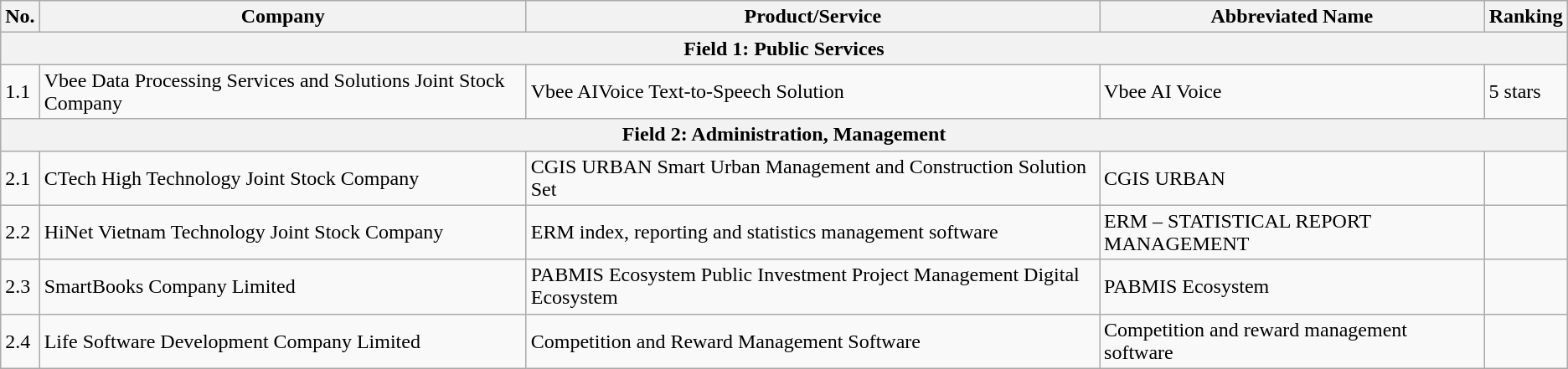<table class="wikitable sortable mw-collapsible mw-collapsed">
<tr>
<th>No.</th>
<th>Company</th>
<th>Product/Service</th>
<th>Abbreviated Name</th>
<th>Ranking</th>
</tr>
<tr>
<th colspan="5" style="background:#f2f2f2;">Field 1: Public Services</th>
</tr>
<tr>
<td>1.1</td>
<td>Vbee Data Processing Services and Solutions Joint Stock Company</td>
<td>Vbee AIVoice Text-to-Speech Solution</td>
<td>Vbee AI Voice</td>
<td>5 stars</td>
</tr>
<tr>
<th colspan="5" style="background:#f2f2f2;">Field 2: Administration, Management</th>
</tr>
<tr>
<td>2.1</td>
<td>CTech High Technology Joint Stock Company</td>
<td>CGIS URBAN Smart Urban Management and Construction Solution Set</td>
<td>CGIS URBAN</td>
<td></td>
</tr>
<tr>
<td>2.2</td>
<td>HiNet Vietnam Technology Joint Stock Company</td>
<td>ERM index, reporting and statistics management software</td>
<td>ERM – STATISTICAL REPORT MANAGEMENT</td>
<td></td>
</tr>
<tr>
<td>2.3</td>
<td>SmartBooks Company Limited</td>
<td>PABMIS Ecosystem Public Investment Project Management Digital Ecosystem</td>
<td>PABMIS Ecosystem</td>
<td></td>
</tr>
<tr>
<td>2.4</td>
<td>Life Software Development Company Limited</td>
<td>Competition and Reward Management Software</td>
<td>Competition and reward management software</td>
<td></td>
</tr>
</table>
